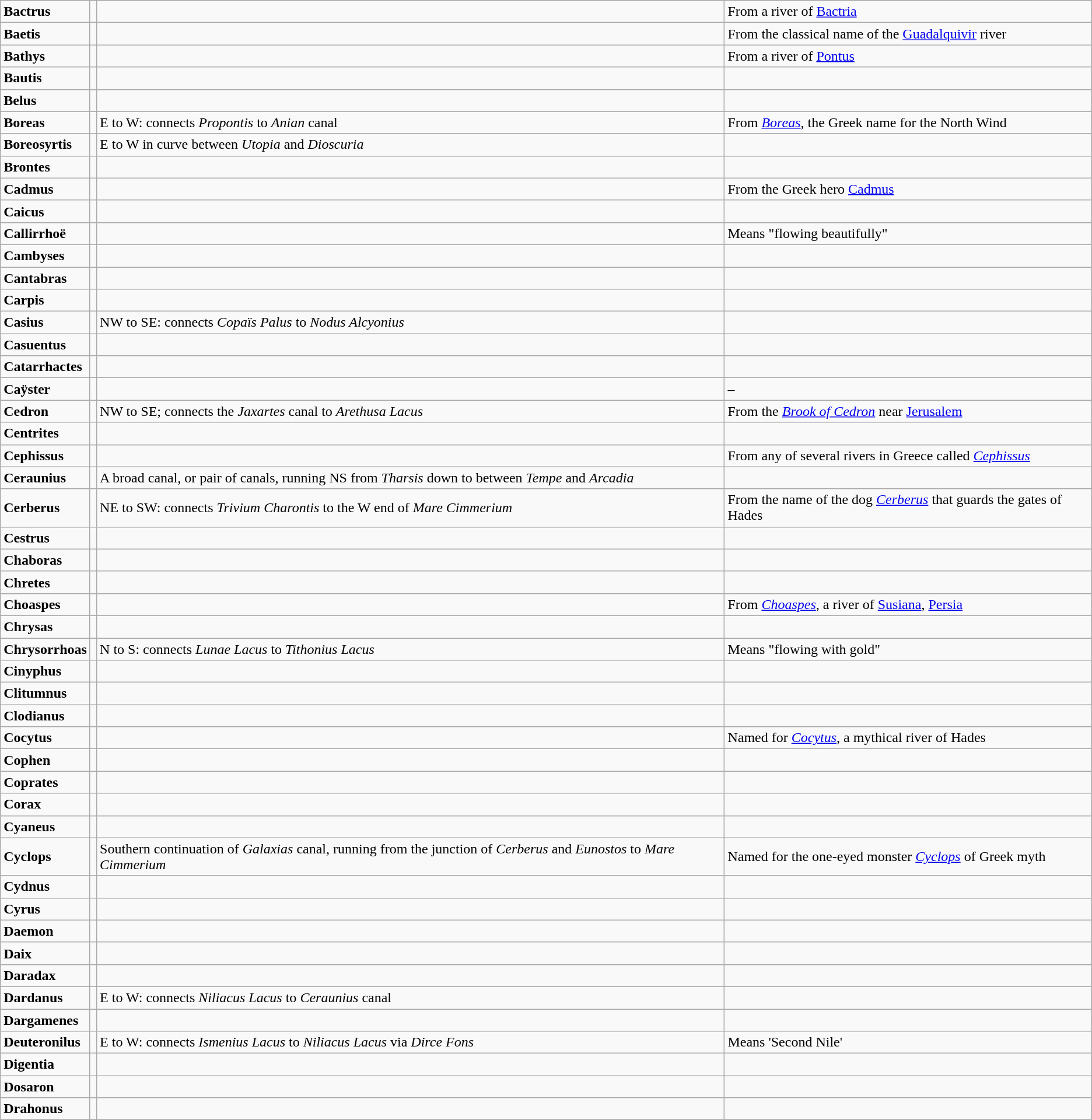<table class="wikitable">
<tr>
<td><strong>Bactrus</strong></td>
<td></td>
<td></td>
<td>From a river of <a href='#'>Bactria</a></td>
</tr>
<tr>
<td><strong>Baetis</strong></td>
<td></td>
<td></td>
<td>From the classical name of the <a href='#'>Guadalquivir</a> river</td>
</tr>
<tr>
<td><strong>Bathys</strong></td>
<td></td>
<td></td>
<td>From a river of <a href='#'>Pontus</a></td>
</tr>
<tr>
<td><strong>Bautis</strong></td>
<td></td>
<td></td>
<td></td>
</tr>
<tr>
<td><strong>Belus</strong></td>
<td></td>
<td></td>
<td></td>
</tr>
<tr>
<td><strong>Boreas</strong></td>
<td></td>
<td>E to W: connects <em>Propontis</em> to <em>Anian</em> canal</td>
<td>From <em><a href='#'>Boreas</a></em>, the Greek name for the North Wind</td>
</tr>
<tr>
<td><strong>Boreosyrtis</strong></td>
<td></td>
<td>E to W in curve between <em>Utopia</em> and <em>Dioscuria</em></td>
<td></td>
</tr>
<tr>
<td><strong>Brontes</strong></td>
<td></td>
<td></td>
<td></td>
</tr>
<tr>
<td><strong>Cadmus</strong></td>
<td></td>
<td></td>
<td>From the Greek hero <a href='#'>Cadmus</a></td>
</tr>
<tr>
<td><strong>Caicus</strong></td>
<td></td>
<td></td>
<td></td>
</tr>
<tr>
<td><strong>Callirrhoë</strong></td>
<td></td>
<td></td>
<td>Means "flowing beautifully"</td>
</tr>
<tr>
<td><strong>Cambyses</strong></td>
<td></td>
<td></td>
<td></td>
</tr>
<tr>
<td><strong>Cantabras</strong></td>
<td></td>
<td></td>
<td></td>
</tr>
<tr>
<td><strong>Carpis</strong></td>
<td></td>
<td></td>
<td></td>
</tr>
<tr>
<td><strong>Casius</strong></td>
<td></td>
<td>NW to SE: connects <em>Copaïs Palus</em> to <em>Nodus Alcyonius</em></td>
<td></td>
</tr>
<tr>
<td><strong>Casuentus</strong></td>
<td></td>
<td></td>
<td></td>
</tr>
<tr>
<td><strong>Catarrhactes</strong></td>
<td></td>
<td></td>
<td></td>
</tr>
<tr>
<td><strong>Caÿster</strong></td>
<td></td>
<td></td>
<td>–</td>
</tr>
<tr>
<td><strong>Cedron</strong></td>
<td></td>
<td>NW to SE; connects the <em>Jaxartes</em> canal to <em>Arethusa Lacus</em></td>
<td>From the <em><a href='#'>Brook of Cedron</a></em> near <a href='#'>Jerusalem</a></td>
</tr>
<tr>
<td><strong>Centrites</strong></td>
<td></td>
<td></td>
<td></td>
</tr>
<tr>
<td><strong>Cephissus</strong></td>
<td></td>
<td></td>
<td>From any of several rivers in Greece called <em><a href='#'>Cephissus</a></em></td>
</tr>
<tr>
<td><strong>Ceraunius</strong></td>
<td></td>
<td>A broad canal, or pair of canals, running NS from <em>Tharsis</em> down to between <em>Tempe</em> and <em>Arcadia</em></td>
<td></td>
</tr>
<tr>
<td><strong>Cerberus</strong></td>
<td></td>
<td>NE to SW: connects <em>Trivium Charontis</em> to the W end of <em>Mare Cimmerium</em></td>
<td>From the name of the dog <em><a href='#'>Cerberus</a></em> that guards the gates of Hades</td>
</tr>
<tr>
<td><strong>Cestrus</strong></td>
<td></td>
<td></td>
<td></td>
</tr>
<tr>
<td><strong>Chaboras</strong></td>
<td></td>
<td></td>
<td></td>
</tr>
<tr>
<td><strong>Chretes</strong></td>
<td></td>
<td></td>
<td></td>
</tr>
<tr>
<td><strong>Choaspes</strong></td>
<td></td>
<td></td>
<td>From <em><a href='#'>Choaspes</a></em>, a river of <a href='#'>Susiana</a>, <a href='#'>Persia</a></td>
</tr>
<tr>
<td><strong>Chrysas</strong></td>
<td></td>
<td></td>
<td></td>
</tr>
<tr>
<td><strong>Chrysorrhoas</strong></td>
<td></td>
<td>N to S: connects <em>Lunae Lacus</em> to <em>Tithonius Lacus</em></td>
<td>Means "flowing with gold"</td>
</tr>
<tr>
<td><strong>Cinyphus</strong></td>
<td></td>
<td></td>
<td></td>
</tr>
<tr>
<td><strong>Clitumnus</strong></td>
<td></td>
<td></td>
<td></td>
</tr>
<tr>
<td><strong>Clodianus</strong></td>
<td></td>
<td></td>
<td></td>
</tr>
<tr>
<td><strong>Cocytus</strong></td>
<td></td>
<td></td>
<td>Named for <em><a href='#'>Cocytus</a></em>, a mythical river of Hades</td>
</tr>
<tr>
<td><strong>Cophen</strong></td>
<td></td>
<td></td>
<td></td>
</tr>
<tr>
<td><strong>Coprates</strong></td>
<td></td>
<td></td>
<td></td>
</tr>
<tr>
<td><strong>Corax</strong></td>
<td></td>
<td></td>
<td></td>
</tr>
<tr>
<td><strong>Cyaneus</strong></td>
<td></td>
<td></td>
<td></td>
</tr>
<tr>
<td><strong>Cyclops</strong></td>
<td></td>
<td>Southern continuation of <em>Galaxias</em> canal, running from the junction of <em>Cerberus</em> and <em>Eunostos</em> to <em>Mare Cimmerium</em></td>
<td>Named for the one-eyed monster <em><a href='#'>Cyclops</a></em> of Greek myth</td>
</tr>
<tr>
<td><strong>Cydnus</strong></td>
<td></td>
<td></td>
<td></td>
</tr>
<tr>
<td><strong>Cyrus</strong></td>
<td></td>
<td></td>
<td></td>
</tr>
<tr>
<td><strong>Daemon</strong></td>
<td></td>
<td></td>
<td></td>
</tr>
<tr>
<td><strong>Daix</strong></td>
<td></td>
<td></td>
<td></td>
</tr>
<tr>
<td><strong>Daradax</strong></td>
<td></td>
<td></td>
<td></td>
</tr>
<tr>
<td><strong>Dardanus</strong></td>
<td></td>
<td>E to W: connects <em>Niliacus Lacus</em> to <em>Ceraunius</em> canal</td>
<td></td>
</tr>
<tr>
<td><strong>Dargamenes</strong></td>
<td></td>
<td></td>
<td></td>
</tr>
<tr>
<td><strong>Deuteronilus</strong></td>
<td></td>
<td>E to W: connects <em>Ismenius Lacus</em> to <em>Niliacus Lacus</em> via <em>Dirce Fons</em></td>
<td>Means 'Second Nile'</td>
</tr>
<tr>
<td><strong>Digentia</strong></td>
<td></td>
<td></td>
<td></td>
</tr>
<tr>
<td><strong>Dosaron</strong></td>
<td></td>
<td></td>
<td></td>
</tr>
<tr>
<td><strong>Drahonus</strong></td>
<td></td>
<td></td>
<td></td>
</tr>
</table>
